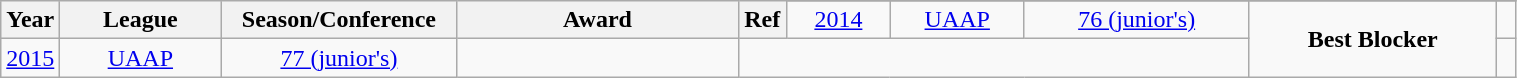<table class="wikitable sortable" style="text-align:center" width="80%">
<tr>
<th style="width:25px;" rowspan="2">Year</th>
<th style="width:100px;" rowspan="2">League</th>
<th style="width:150px;" rowspan="2">Season/Conference</th>
<th style="width:180px;" rowspan="2">Award</th>
<th style="width:25px;" rowspan="2">Ref</th>
</tr>
<tr>
<td><a href='#'>2014</a></td>
<td><a href='#'>UAAP</a></td>
<td><a href='#'>76 (junior's)</a></td>
<td rowspan="2"><strong>Best Blocker</strong></td>
<td></td>
</tr>
<tr>
<td><a href='#'>2015</a></td>
<td><a href='#'>UAAP</a></td>
<td><a href='#'>77 (junior's)</a></td>
<td></td>
</tr>
</table>
